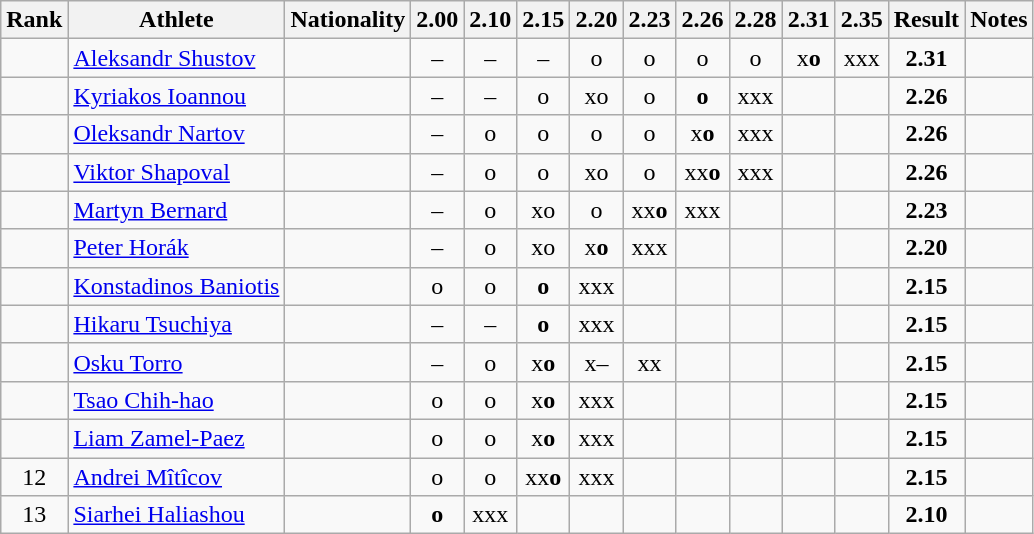<table class="wikitable sortable" style="text-align:center">
<tr>
<th>Rank</th>
<th>Athlete</th>
<th>Nationality</th>
<th>2.00</th>
<th>2.10</th>
<th>2.15</th>
<th>2.20</th>
<th>2.23</th>
<th>2.26</th>
<th>2.28</th>
<th>2.31</th>
<th>2.35</th>
<th>Result</th>
<th>Notes</th>
</tr>
<tr>
<td></td>
<td align="left"><a href='#'>Aleksandr Shustov</a></td>
<td align=left></td>
<td>–</td>
<td>–</td>
<td>–</td>
<td>o</td>
<td>o</td>
<td>o</td>
<td>o</td>
<td>x<strong>o</strong></td>
<td>xxx</td>
<td><strong>2.31</strong></td>
<td></td>
</tr>
<tr>
<td></td>
<td align="left"><a href='#'>Kyriakos Ioannou</a></td>
<td align=left></td>
<td>–</td>
<td>–</td>
<td>o</td>
<td>xo</td>
<td>o</td>
<td><strong>o</strong></td>
<td>xxx</td>
<td></td>
<td></td>
<td><strong>2.26</strong></td>
<td></td>
</tr>
<tr>
<td></td>
<td align="left"><a href='#'>Oleksandr Nartov</a></td>
<td align=left></td>
<td>–</td>
<td>o</td>
<td>o</td>
<td>o</td>
<td>o</td>
<td>x<strong>o</strong></td>
<td>xxx</td>
<td></td>
<td></td>
<td><strong>2.26</strong></td>
<td></td>
</tr>
<tr>
<td></td>
<td align="left"><a href='#'>Viktor Shapoval</a></td>
<td align=left></td>
<td>–</td>
<td>o</td>
<td>o</td>
<td>xo</td>
<td>o</td>
<td>xx<strong>o</strong></td>
<td>xxx</td>
<td></td>
<td></td>
<td><strong>2.26</strong></td>
<td></td>
</tr>
<tr>
<td></td>
<td align="left"><a href='#'>Martyn Bernard</a></td>
<td align=left></td>
<td>–</td>
<td>o</td>
<td>xo</td>
<td>o</td>
<td>xx<strong>o</strong></td>
<td>xxx</td>
<td></td>
<td></td>
<td></td>
<td><strong>2.23</strong></td>
<td></td>
</tr>
<tr>
<td></td>
<td align="left"><a href='#'>Peter Horák</a></td>
<td align=left></td>
<td>–</td>
<td>o</td>
<td>xo</td>
<td>x<strong>o</strong></td>
<td>xxx</td>
<td></td>
<td></td>
<td></td>
<td></td>
<td><strong>2.20</strong></td>
<td></td>
</tr>
<tr>
<td></td>
<td align="left"><a href='#'>Konstadinos Baniotis</a></td>
<td align=left></td>
<td>o</td>
<td>o</td>
<td><strong>o</strong></td>
<td>xxx</td>
<td></td>
<td></td>
<td></td>
<td></td>
<td></td>
<td><strong>2.15</strong></td>
<td></td>
</tr>
<tr>
<td></td>
<td align="left"><a href='#'>Hikaru Tsuchiya</a></td>
<td align=left></td>
<td>–</td>
<td>–</td>
<td><strong>o</strong></td>
<td>xxx</td>
<td></td>
<td></td>
<td></td>
<td></td>
<td></td>
<td><strong>2.15</strong></td>
<td></td>
</tr>
<tr>
<td></td>
<td align="left"><a href='#'>Osku Torro</a></td>
<td align=left></td>
<td>–</td>
<td>o</td>
<td>x<strong>o</strong></td>
<td>x–</td>
<td>xx</td>
<td></td>
<td></td>
<td></td>
<td></td>
<td><strong>2.15</strong></td>
<td></td>
</tr>
<tr>
<td></td>
<td align="left"><a href='#'>Tsao Chih-hao</a></td>
<td align=left></td>
<td>o</td>
<td>o</td>
<td>x<strong>o</strong></td>
<td>xxx</td>
<td></td>
<td></td>
<td></td>
<td></td>
<td></td>
<td><strong>2.15</strong></td>
<td></td>
</tr>
<tr>
<td></td>
<td align="left"><a href='#'>Liam Zamel-Paez</a></td>
<td align=left></td>
<td>o</td>
<td>o</td>
<td>x<strong>o</strong></td>
<td>xxx</td>
<td></td>
<td></td>
<td></td>
<td></td>
<td></td>
<td><strong>2.15</strong></td>
<td></td>
</tr>
<tr>
<td>12</td>
<td align="left"><a href='#'>Andrei Mîtîcov</a></td>
<td align=left></td>
<td>o</td>
<td>o</td>
<td>xx<strong>o</strong></td>
<td>xxx</td>
<td></td>
<td></td>
<td></td>
<td></td>
<td></td>
<td><strong>2.15</strong></td>
<td></td>
</tr>
<tr>
<td>13</td>
<td align="left"><a href='#'>Siarhei Haliashou</a></td>
<td align=left></td>
<td><strong>o</strong></td>
<td>xxx</td>
<td></td>
<td></td>
<td></td>
<td></td>
<td></td>
<td></td>
<td></td>
<td><strong>2.10</strong></td>
<td></td>
</tr>
</table>
